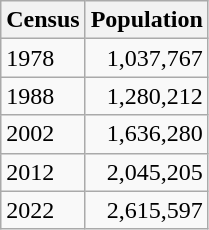<table class="wikitable sortable">
<tr>
<th>Census</th>
<th>Population</th>
</tr>
<tr>
<td>1978</td>
<td style="text-align:right;">1,037,767</td>
</tr>
<tr>
<td>1988</td>
<td style="text-align:right;">1,280,212</td>
</tr>
<tr>
<td>2002</td>
<td style="text-align:right;">1,636,280</td>
</tr>
<tr>
<td>2012</td>
<td style="text-align:right;">2,045,205</td>
</tr>
<tr>
<td>2022</td>
<td style="text-align:right;">2,615,597</td>
</tr>
</table>
